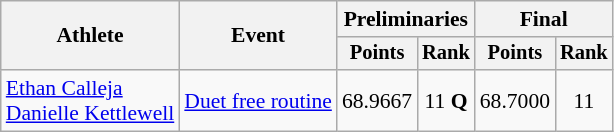<table class=wikitable style="font-size:90%">
<tr>
<th rowspan="2">Athlete</th>
<th rowspan="2">Event</th>
<th colspan="2">Preliminaries</th>
<th colspan="2">Final</th>
</tr>
<tr style="font-size:95%">
<th>Points</th>
<th>Rank</th>
<th>Points</th>
<th>Rank</th>
</tr>
<tr align=center>
<td align=left><a href='#'>Ethan Calleja</a><br><a href='#'>Danielle Kettlewell</a></td>
<td align=left><a href='#'>Duet free routine</a></td>
<td>68.9667</td>
<td>11 <strong>Q</strong></td>
<td>68.7000</td>
<td>11</td>
</tr>
</table>
